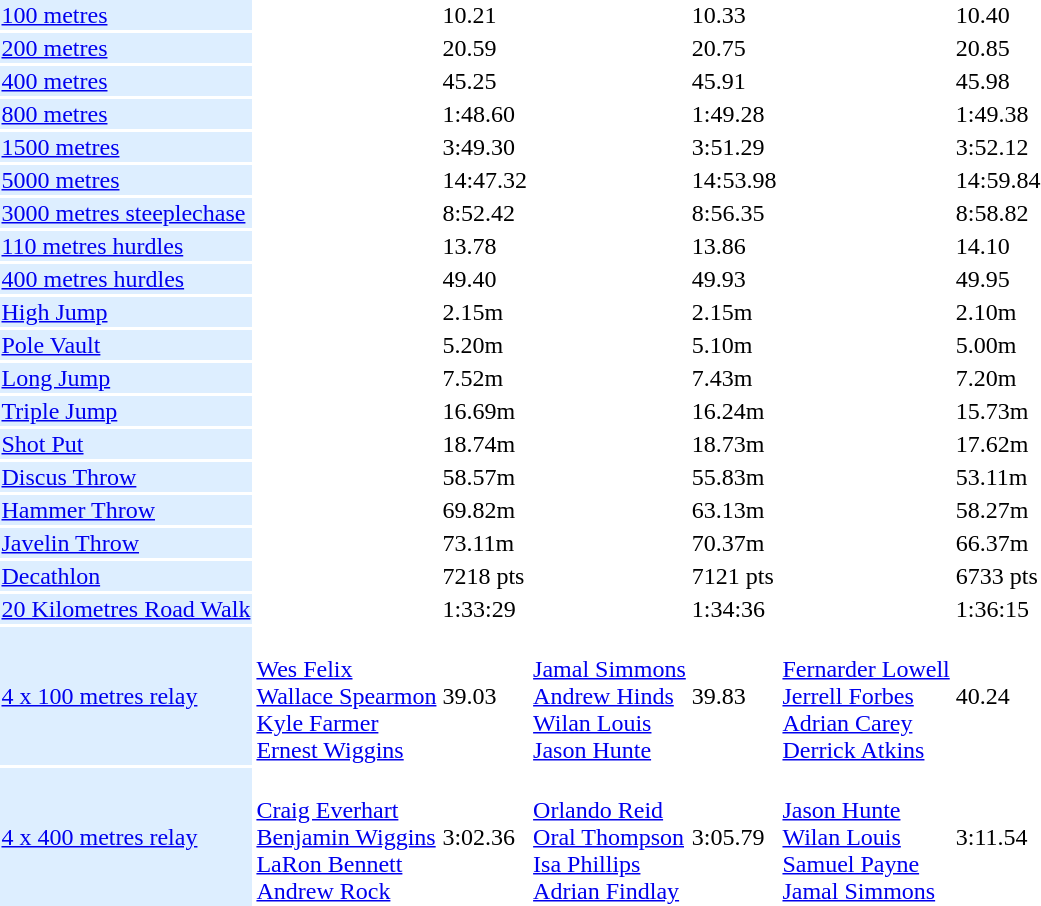<table>
<tr>
<td bgcolor = DDEEFF><a href='#'>100 metres</a></td>
<td></td>
<td>10.21</td>
<td></td>
<td>10.33</td>
<td></td>
<td>10.40</td>
</tr>
<tr>
<td bgcolor = DDEEFF><a href='#'>200 metres</a></td>
<td></td>
<td>20.59</td>
<td></td>
<td>20.75</td>
<td></td>
<td>20.85</td>
</tr>
<tr>
<td bgcolor = DDEEFF><a href='#'>400 metres</a></td>
<td></td>
<td>45.25</td>
<td></td>
<td>45.91</td>
<td></td>
<td>45.98</td>
</tr>
<tr>
<td bgcolor = DDEEFF><a href='#'>800 metres</a></td>
<td></td>
<td>1:48.60</td>
<td></td>
<td>1:49.28</td>
<td></td>
<td>1:49.38</td>
</tr>
<tr>
<td bgcolor = DDEEFF><a href='#'>1500 metres</a></td>
<td></td>
<td>3:49.30</td>
<td></td>
<td>3:51.29</td>
<td></td>
<td>3:52.12</td>
</tr>
<tr>
<td bgcolor = DDEEFF><a href='#'>5000 metres</a></td>
<td></td>
<td>14:47.32</td>
<td></td>
<td>14:53.98</td>
<td></td>
<td>14:59.84</td>
</tr>
<tr>
<td bgcolor = DDEEFF><a href='#'>3000 metres steeplechase</a></td>
<td></td>
<td>8:52.42</td>
<td></td>
<td>8:56.35</td>
<td></td>
<td>8:58.82</td>
</tr>
<tr>
<td bgcolor = DDEEFF><a href='#'>110 metres hurdles</a></td>
<td></td>
<td>13.78</td>
<td></td>
<td>13.86</td>
<td></td>
<td>14.10</td>
</tr>
<tr>
<td bgcolor = DDEEFF><a href='#'>400 metres hurdles</a></td>
<td></td>
<td>49.40</td>
<td></td>
<td>49.93</td>
<td></td>
<td>49.95</td>
</tr>
<tr>
<td bgcolor = DDEEFF><a href='#'>High Jump</a></td>
<td></td>
<td>2.15m</td>
<td></td>
<td>2.15m</td>
<td></td>
<td>2.10m</td>
</tr>
<tr>
<td bgcolor = DDEEFF><a href='#'>Pole Vault</a></td>
<td></td>
<td>5.20m</td>
<td></td>
<td>5.10m</td>
<td></td>
<td>5.00m</td>
</tr>
<tr>
<td bgcolor = DDEEFF><a href='#'>Long Jump</a></td>
<td></td>
<td>7.52m</td>
<td></td>
<td>7.43m</td>
<td></td>
<td>7.20m</td>
</tr>
<tr>
<td bgcolor = DDEEFF><a href='#'>Triple Jump</a></td>
<td></td>
<td>16.69m</td>
<td></td>
<td>16.24m</td>
<td></td>
<td>15.73m</td>
</tr>
<tr>
<td bgcolor = DDEEFF><a href='#'>Shot Put</a></td>
<td></td>
<td>18.74m</td>
<td></td>
<td>18.73m</td>
<td></td>
<td>17.62m</td>
</tr>
<tr>
<td bgcolor = DDEEFF><a href='#'>Discus Throw</a></td>
<td></td>
<td>58.57m</td>
<td></td>
<td>55.83m</td>
<td></td>
<td>53.11m</td>
</tr>
<tr>
<td bgcolor = DDEEFF><a href='#'>Hammer Throw</a></td>
<td></td>
<td>69.82m</td>
<td></td>
<td>63.13m</td>
<td></td>
<td>58.27m</td>
</tr>
<tr>
<td bgcolor = DDEEFF><a href='#'>Javelin Throw</a></td>
<td></td>
<td>73.11m</td>
<td></td>
<td>70.37m</td>
<td></td>
<td>66.37m</td>
</tr>
<tr>
<td bgcolor = DDEEFF><a href='#'>Decathlon</a></td>
<td></td>
<td>7218 pts</td>
<td></td>
<td>7121 pts</td>
<td></td>
<td>6733 pts</td>
</tr>
<tr>
<td bgcolor = DDEEFF><a href='#'>20 Kilometres Road Walk</a></td>
<td></td>
<td>1:33:29</td>
<td></td>
<td>1:34:36</td>
<td></td>
<td>1:36:15</td>
</tr>
<tr>
<td bgcolor = DDEEFF><a href='#'>4 x 100 metres relay</a></td>
<td> <br> <a href='#'>Wes Felix</a> <br> <a href='#'>Wallace Spearmon</a> <br> <a href='#'>Kyle Farmer</a> <br> <a href='#'>Ernest Wiggins</a></td>
<td>39.03</td>
<td> <br> <a href='#'>Jamal Simmons</a> <br> <a href='#'>Andrew Hinds</a> <br> <a href='#'>Wilan Louis</a> <br> <a href='#'>Jason Hunte</a></td>
<td>39.83</td>
<td> <br> <a href='#'>Fernarder Lowell</a> <br> <a href='#'>Jerrell Forbes</a> <br> <a href='#'>Adrian Carey</a> <br> <a href='#'>Derrick Atkins</a></td>
<td>40.24</td>
</tr>
<tr>
<td bgcolor = DDEEFF><a href='#'>4 x 400 metres relay</a></td>
<td> <br> <a href='#'>Craig Everhart</a> <br> <a href='#'>Benjamin Wiggins</a> <br> <a href='#'>LaRon Bennett</a> <br> <a href='#'>Andrew Rock</a></td>
<td>3:02.36</td>
<td> <br> <a href='#'>Orlando Reid</a> <br> <a href='#'>Oral Thompson</a> <br> <a href='#'>Isa Phillips</a> <br> <a href='#'>Adrian Findlay</a></td>
<td>3:05.79</td>
<td> <br> <a href='#'>Jason Hunte</a> <br> <a href='#'>Wilan Louis</a> <br> <a href='#'>Samuel Payne</a> <br> <a href='#'>Jamal Simmons</a></td>
<td>3:11.54</td>
</tr>
</table>
